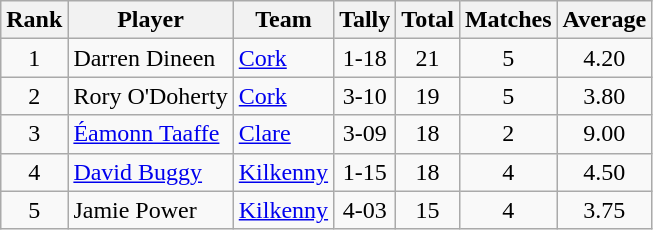<table class="wikitable">
<tr>
<th>Rank</th>
<th>Player</th>
<th>Team</th>
<th>Tally</th>
<th>Total</th>
<th>Matches</th>
<th>Average</th>
</tr>
<tr>
<td rowspan="1" style="text-align:center;">1</td>
<td>Darren Dineen</td>
<td><a href='#'>Cork</a></td>
<td align=center>1-18</td>
<td align=center>21</td>
<td align=center>5</td>
<td align=center>4.20</td>
</tr>
<tr>
<td rowspan="1" style="text-align:center;">2</td>
<td>Rory O'Doherty</td>
<td><a href='#'>Cork</a></td>
<td align=center>3-10</td>
<td align=center>19</td>
<td align=center>5</td>
<td align=center>3.80</td>
</tr>
<tr>
<td rowspan="1" style="text-align:center;">3</td>
<td><a href='#'>Éamonn Taaffe</a></td>
<td><a href='#'>Clare</a></td>
<td align=center>3-09</td>
<td align=center>18</td>
<td align=center>2</td>
<td align=center>9.00</td>
</tr>
<tr>
<td rowspan="1" style="text-align:center;">4</td>
<td><a href='#'>David Buggy</a></td>
<td><a href='#'>Kilkenny</a></td>
<td align=center>1-15</td>
<td align=center>18</td>
<td align=center>4</td>
<td align=center>4.50</td>
</tr>
<tr>
<td rowspan="1" style="text-align:center;">5</td>
<td>Jamie Power</td>
<td><a href='#'>Kilkenny</a></td>
<td align=center>4-03</td>
<td align=center>15</td>
<td align=center>4</td>
<td align=center>3.75</td>
</tr>
</table>
